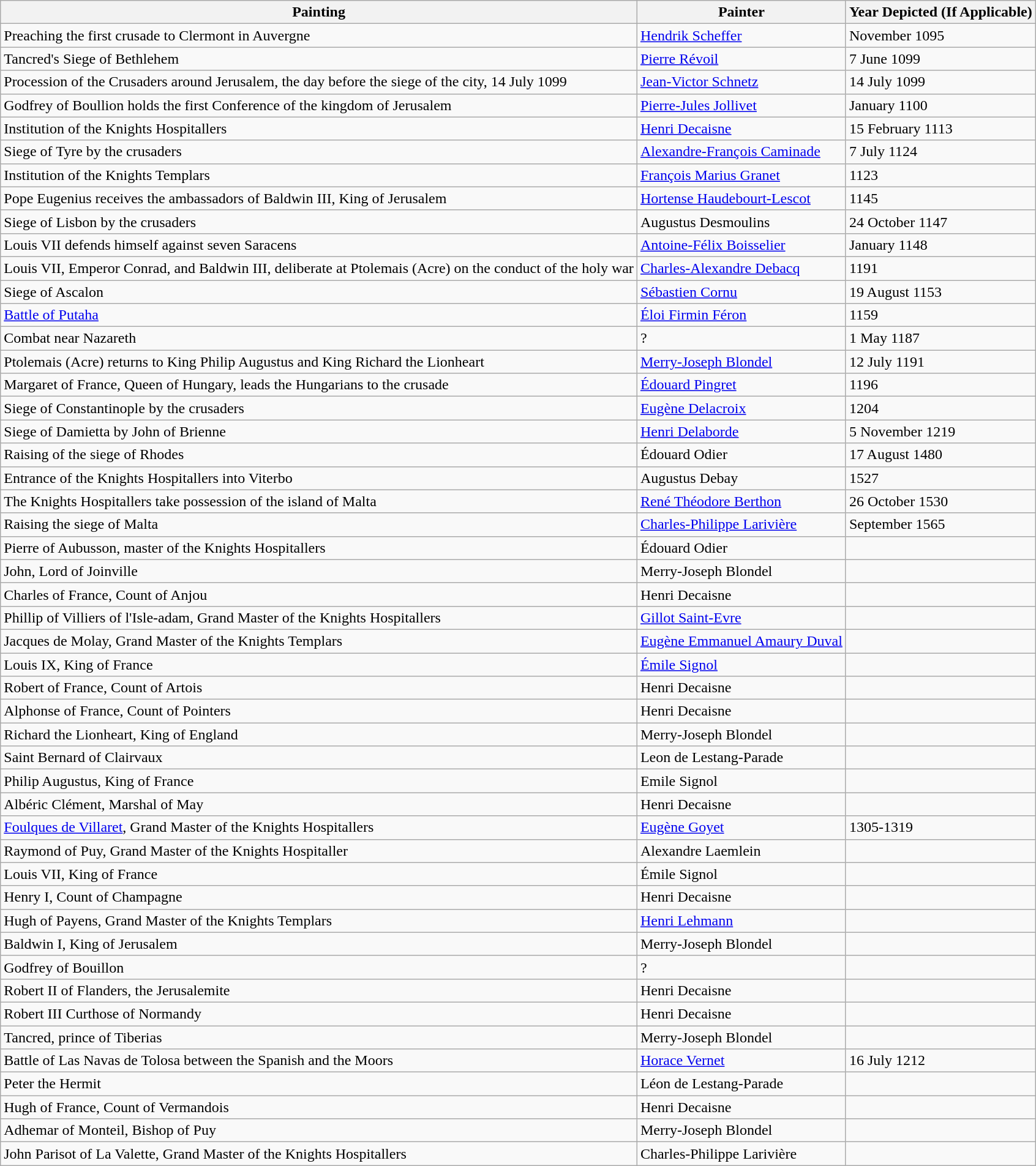<table class="wikitable">
<tr>
<th>Painting</th>
<th>Painter</th>
<th>Year Depicted (If Applicable)</th>
</tr>
<tr>
<td>Preaching the first crusade to Clermont in Auvergne</td>
<td><a href='#'>Hendrik Scheffer</a></td>
<td>November 1095</td>
</tr>
<tr>
<td>Tancred's Siege of Bethlehem</td>
<td><a href='#'>Pierre Révoil</a></td>
<td>7 June 1099</td>
</tr>
<tr>
<td>Procession of the Crusaders around Jerusalem, the day before the siege of the city, 14 July 1099</td>
<td><a href='#'>Jean-Victor Schnetz</a></td>
<td>14 July 1099</td>
</tr>
<tr>
<td>Godfrey of Boullion holds the first Conference of the kingdom of Jerusalem</td>
<td><a href='#'>Pierre-Jules Jollivet</a></td>
<td>January 1100</td>
</tr>
<tr>
<td>Institution of the Knights Hospitallers</td>
<td><a href='#'>Henri Decaisne</a></td>
<td>15 February 1113</td>
</tr>
<tr>
<td>Siege of Tyre by the crusaders</td>
<td><a href='#'>Alexandre-François Caminade</a></td>
<td>7 July 1124</td>
</tr>
<tr>
<td>Institution of the Knights Templars</td>
<td><a href='#'>François Marius Granet</a></td>
<td>1123</td>
</tr>
<tr>
<td>Pope Eugenius receives the ambassadors of Baldwin III, King of Jerusalem</td>
<td><a href='#'>Hortense Haudebourt-Lescot</a></td>
<td>1145</td>
</tr>
<tr>
<td>Siege of Lisbon by the crusaders</td>
<td>Augustus Desmoulins</td>
<td>24 October 1147</td>
</tr>
<tr>
<td>Louis VII defends himself against seven Saracens</td>
<td><a href='#'>Antoine-Félix Boisselier</a></td>
<td>January 1148</td>
</tr>
<tr>
<td>Louis VII, Emperor Conrad, and Baldwin III, deliberate at Ptolemais (Acre) on the conduct of the holy war</td>
<td><a href='#'>Charles-Alexandre Debacq</a></td>
<td>1191</td>
</tr>
<tr>
<td>Siege of Ascalon</td>
<td><a href='#'>Sébastien Cornu</a></td>
<td>19 August 1153</td>
</tr>
<tr>
<td><a href='#'>Battle of Putaha</a></td>
<td><a href='#'>Éloi Firmin Féron</a></td>
<td>1159</td>
</tr>
<tr>
<td>Combat near Nazareth</td>
<td>?</td>
<td>1 May 1187</td>
</tr>
<tr>
<td>Ptolemais (Acre) returns to King Philip Augustus and King Richard the Lionheart</td>
<td><a href='#'>Merry-Joseph Blondel</a></td>
<td>12 July 1191</td>
</tr>
<tr>
<td>Margaret of France, Queen of Hungary, leads the Hungarians to the crusade</td>
<td><a href='#'>Édouard Pingret</a></td>
<td>1196</td>
</tr>
<tr>
<td>Siege of Constantinople by the crusaders</td>
<td><a href='#'>Eugène Delacroix</a></td>
<td>1204</td>
</tr>
<tr>
<td>Siege of Damietta by John of Brienne</td>
<td><a href='#'>Henri Delaborde</a></td>
<td>5 November 1219</td>
</tr>
<tr>
<td>Raising of the siege of Rhodes</td>
<td>Édouard Odier</td>
<td>17 August 1480</td>
</tr>
<tr>
<td>Entrance of the Knights Hospitallers into Viterbo</td>
<td>Augustus Debay</td>
<td>1527</td>
</tr>
<tr>
<td>The Knights Hospitallers take possession of the island of Malta</td>
<td><a href='#'>René Théodore Berthon</a></td>
<td>26 October 1530</td>
</tr>
<tr>
<td>Raising the siege of Malta</td>
<td><a href='#'>Charles-Philippe Larivière</a></td>
<td>September 1565</td>
</tr>
<tr>
<td>Pierre of Aubusson, master of the Knights Hospitallers</td>
<td>Édouard Odier</td>
<td></td>
</tr>
<tr>
<td>John, Lord of Joinville</td>
<td>Merry-Joseph Blondel</td>
<td></td>
</tr>
<tr>
<td>Charles of France, Count of Anjou</td>
<td>Henri Decaisne</td>
<td></td>
</tr>
<tr>
<td>Phillip of Villiers of l'Isle-adam, Grand Master of the Knights Hospitallers</td>
<td><a href='#'>Gillot Saint-Evre</a></td>
<td></td>
</tr>
<tr>
<td>Jacques de Molay, Grand Master of the Knights Templars</td>
<td><a href='#'>Eugène Emmanuel Amaury Duval</a></td>
<td></td>
</tr>
<tr>
<td>Louis IX, King of France</td>
<td><a href='#'>Émile Signol</a></td>
<td></td>
</tr>
<tr>
<td>Robert of France, Count of Artois</td>
<td>Henri Decaisne</td>
<td></td>
</tr>
<tr>
<td>Alphonse of France, Count of Pointers</td>
<td>Henri Decaisne</td>
<td></td>
</tr>
<tr>
<td>Richard the Lionheart, King of England</td>
<td>Merry-Joseph Blondel</td>
<td></td>
</tr>
<tr>
<td>Saint Bernard of Clairvaux</td>
<td>Leon de Lestang-Parade</td>
<td></td>
</tr>
<tr>
<td>Philip Augustus, King of France</td>
<td>Emile Signol</td>
<td></td>
</tr>
<tr>
<td>Albéric Clément, Marshal of May</td>
<td>Henri Decaisne</td>
<td></td>
</tr>
<tr>
<td><a href='#'>Foulques de Villaret</a>, Grand Master of the Knights Hospitallers</td>
<td><a href='#'>Eugène Goyet</a></td>
<td>1305-1319</td>
</tr>
<tr>
<td>Raymond of Puy, Grand Master of the Knights Hospitaller</td>
<td>Alexandre Laemlein</td>
<td></td>
</tr>
<tr>
<td>Louis VII, King of France</td>
<td>Émile Signol</td>
<td></td>
</tr>
<tr>
<td>Henry I, Count of Champagne</td>
<td>Henri Decaisne</td>
<td></td>
</tr>
<tr>
<td>Hugh of Payens, Grand Master of the Knights Templars</td>
<td><a href='#'>Henri Lehmann</a></td>
<td></td>
</tr>
<tr>
<td>Baldwin I, King of Jerusalem</td>
<td>Merry-Joseph Blondel</td>
<td></td>
</tr>
<tr>
<td>Godfrey of Bouillon</td>
<td>?</td>
<td></td>
</tr>
<tr>
<td>Robert II of Flanders, the Jerusalemite</td>
<td>Henri Decaisne</td>
<td></td>
</tr>
<tr>
<td>Robert III Curthose of Normandy</td>
<td>Henri Decaisne</td>
<td></td>
</tr>
<tr>
<td>Tancred, prince of Tiberias</td>
<td>Merry-Joseph Blondel</td>
<td></td>
</tr>
<tr>
<td>Battle of Las Navas de Tolosa between the Spanish and the Moors</td>
<td><a href='#'>Horace Vernet</a></td>
<td>16 July 1212</td>
</tr>
<tr>
<td>Peter the Hermit</td>
<td>Léon de Lestang-Parade</td>
<td></td>
</tr>
<tr>
<td>Hugh of France, Count of Vermandois</td>
<td>Henri Decaisne</td>
<td></td>
</tr>
<tr>
<td>Adhemar of Monteil, Bishop of Puy</td>
<td>Merry-Joseph Blondel</td>
<td></td>
</tr>
<tr>
<td>John Parisot of La Valette, Grand Master of the Knights Hospitallers</td>
<td>Charles-Philippe Larivière</td>
<td></td>
</tr>
</table>
